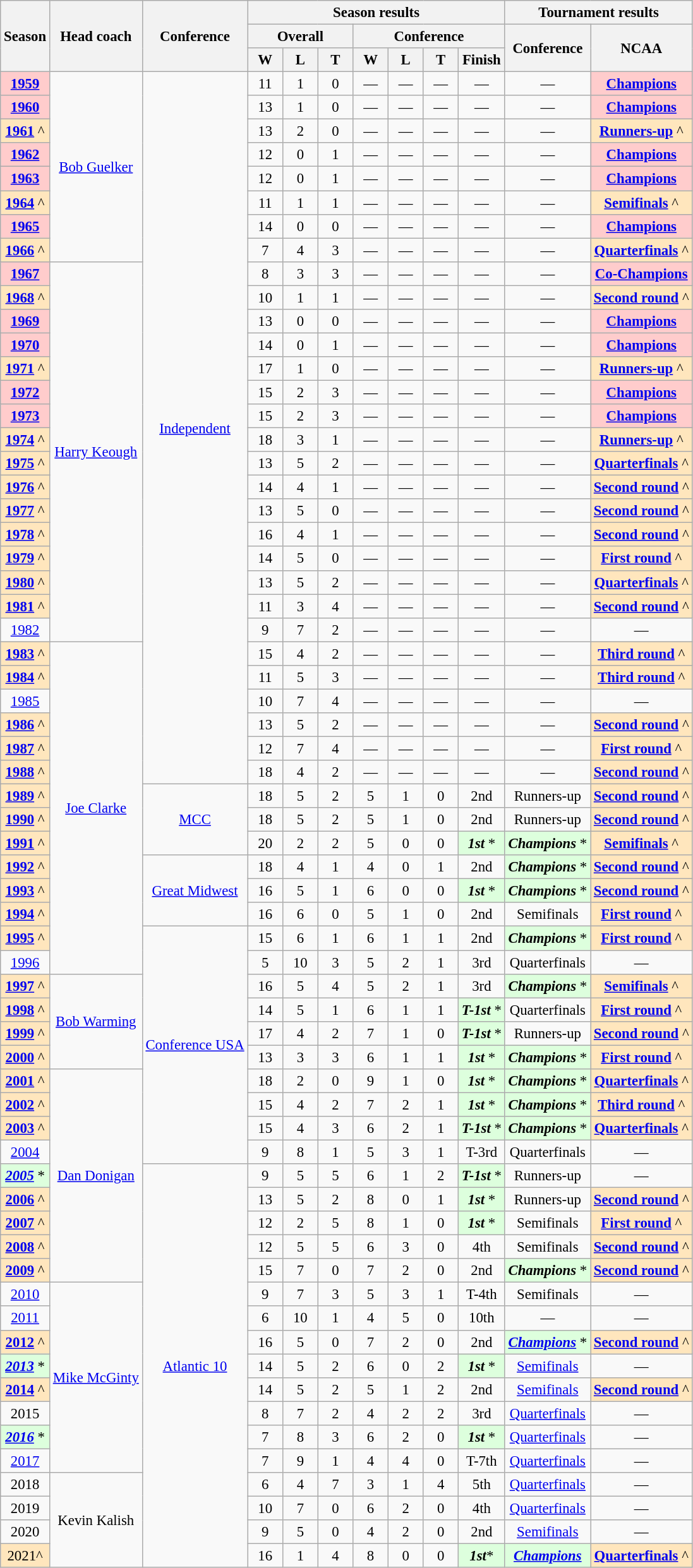<table class="wikitable" style="font-size: 95%; text-align:center;">
<tr>
<th rowspan=3>Season</th>
<th rowspan=3>Head coach</th>
<th rowspan=3>Conference</th>
<th colspan=7>Season results</th>
<th colspan=2>Tournament results</th>
</tr>
<tr>
<th colspan=3>Overall</th>
<th colspan=4>Conference</th>
<th rowspan=2>Conference</th>
<th rowspan=2>NCAA</th>
</tr>
<tr>
<th width=30>W</th>
<th width=30>L</th>
<th width=30>T</th>
<th width=30>W</th>
<th width=30>L</th>
<th width=30>T</th>
<th>Finish</th>
</tr>
<tr>
<td bgcolor="#FFCCCC"><strong><a href='#'>1959</a></strong> </td>
<td rowspan="8"><a href='#'>Bob Guelker</a></td>
<td rowspan="30"><a href='#'>Independent</a></td>
<td>11</td>
<td>1</td>
<td>0</td>
<td>—</td>
<td>—</td>
<td>—</td>
<td>—</td>
<td>—</td>
<td bgcolor="#FFCCCC"><strong><a href='#'>Champions</a></strong> </td>
</tr>
<tr>
<td bgcolor="#FFCCCC"><strong><a href='#'>1960</a></strong> </td>
<td>13</td>
<td>1</td>
<td>0</td>
<td>—</td>
<td>—</td>
<td>—</td>
<td>—</td>
<td>—</td>
<td bgcolor="#FFCCCC"><strong><a href='#'>Champions</a></strong> </td>
</tr>
<tr>
<td bgcolor="#ffe6bd"><strong><a href='#'>1961</a></strong> ^</td>
<td>13</td>
<td>2</td>
<td>0</td>
<td>—</td>
<td>—</td>
<td>—</td>
<td>—</td>
<td>—</td>
<td bgcolor="#ffe6bd"><strong><a href='#'>Runners-up</a></strong> ^</td>
</tr>
<tr>
<td bgcolor="#FFCCCC"><strong><a href='#'>1962</a></strong> </td>
<td>12</td>
<td>0</td>
<td>1</td>
<td>—</td>
<td>—</td>
<td>—</td>
<td>—</td>
<td>—</td>
<td bgcolor="#FFCCCC"><strong><a href='#'>Champions</a></strong> </td>
</tr>
<tr>
<td bgcolor="#FFCCCC"><strong><a href='#'>1963</a></strong> </td>
<td>12</td>
<td>0</td>
<td>1</td>
<td>—</td>
<td>—</td>
<td>—</td>
<td>—</td>
<td>—</td>
<td bgcolor="#FFCCCC"><strong><a href='#'>Champions</a></strong> </td>
</tr>
<tr>
<td bgcolor="#ffe6bd"><strong><a href='#'>1964</a></strong> ^</td>
<td>11</td>
<td>1</td>
<td>1</td>
<td>—</td>
<td>—</td>
<td>—</td>
<td>—</td>
<td>—</td>
<td bgcolor="#ffe6bd"><strong><a href='#'>Semifinals</a></strong> ^</td>
</tr>
<tr>
<td bgcolor="#FFCCCC"><strong><a href='#'>1965</a></strong> </td>
<td>14</td>
<td>0</td>
<td>0</td>
<td>—</td>
<td>—</td>
<td>—</td>
<td>—</td>
<td>—</td>
<td bgcolor="#FFCCCC"><strong><a href='#'>Champions</a></strong> </td>
</tr>
<tr>
<td bgcolor="#ffe6bd"><strong><a href='#'>1966</a></strong> ^</td>
<td>7</td>
<td>4</td>
<td>3</td>
<td>—</td>
<td>—</td>
<td>—</td>
<td>—</td>
<td>—</td>
<td bgcolor="#ffe6bd"><strong><a href='#'>Quarterfinals</a></strong> ^</td>
</tr>
<tr>
<td bgcolor="#FFCCCC"><strong><a href='#'>1967</a></strong> </td>
<td rowspan="16"><a href='#'>Harry Keough</a></td>
<td>8</td>
<td>3</td>
<td>3</td>
<td>—</td>
<td>—</td>
<td>—</td>
<td>—</td>
<td>—</td>
<td bgcolor="#FFCCCC"><strong><a href='#'>Co-Champions</a></strong> </td>
</tr>
<tr>
<td bgcolor="#ffe6bd"><strong><a href='#'>1968</a></strong> ^</td>
<td>10</td>
<td>1</td>
<td>1</td>
<td>—</td>
<td>—</td>
<td>—</td>
<td>—</td>
<td>—</td>
<td bgcolor="#ffe6bd"><strong><a href='#'>Second round</a></strong> ^</td>
</tr>
<tr>
<td bgcolor="#FFCCCC"><strong><a href='#'>1969</a></strong> </td>
<td>13</td>
<td>0</td>
<td>0</td>
<td>—</td>
<td>—</td>
<td>—</td>
<td>—</td>
<td>—</td>
<td bgcolor="#FFCCCC"><strong><a href='#'>Champions</a></strong> </td>
</tr>
<tr>
<td bgcolor="#FFCCCC"><strong><a href='#'>1970</a></strong> </td>
<td>14</td>
<td>0</td>
<td>1</td>
<td>—</td>
<td>—</td>
<td>—</td>
<td>—</td>
<td>—</td>
<td bgcolor="#FFCCCC"><strong><a href='#'>Champions</a></strong> </td>
</tr>
<tr>
<td bgcolor="#ffe6bd"><strong><a href='#'>1971</a></strong> ^</td>
<td>17</td>
<td>1</td>
<td>0</td>
<td>—</td>
<td>—</td>
<td>—</td>
<td>—</td>
<td>—</td>
<td bgcolor="#ffe6bd"><strong><a href='#'>Runners-up</a></strong> ^</td>
</tr>
<tr>
<td bgcolor="#FFCCCC"><strong><a href='#'>1972</a></strong> </td>
<td>15</td>
<td>2</td>
<td>3</td>
<td>—</td>
<td>—</td>
<td>—</td>
<td>—</td>
<td>—</td>
<td bgcolor="#FFCCCC"><strong><a href='#'>Champions</a></strong> </td>
</tr>
<tr>
<td bgcolor="#FFCCCC"><strong><a href='#'>1973</a></strong> </td>
<td>15</td>
<td>2</td>
<td>3</td>
<td>—</td>
<td>—</td>
<td>—</td>
<td>—</td>
<td>—</td>
<td bgcolor="#FFCCCC"><strong><a href='#'>Champions</a></strong> </td>
</tr>
<tr>
<td bgcolor="#ffe6bd"><strong><a href='#'>1974</a></strong> ^</td>
<td>18</td>
<td>3</td>
<td>1</td>
<td>—</td>
<td>—</td>
<td>—</td>
<td>—</td>
<td>—</td>
<td bgcolor="#ffe6bd"><strong><a href='#'>Runners-up</a></strong> ^</td>
</tr>
<tr>
<td bgcolor="#ffe6bd"><strong><a href='#'>1975</a></strong> ^</td>
<td>13</td>
<td>5</td>
<td>2</td>
<td>—</td>
<td>—</td>
<td>—</td>
<td>—</td>
<td>—</td>
<td bgcolor="#ffe6bd"><strong><a href='#'>Quarterfinals</a></strong> ^</td>
</tr>
<tr>
<td bgcolor="#ffe6bd"><strong><a href='#'>1976</a></strong> ^</td>
<td>14</td>
<td>4</td>
<td>1</td>
<td>—</td>
<td>—</td>
<td>—</td>
<td>—</td>
<td>—</td>
<td bgcolor="#ffe6bd"><strong><a href='#'>Second round</a></strong> ^</td>
</tr>
<tr>
<td bgcolor="#ffe6bd"><strong><a href='#'>1977</a></strong> ^</td>
<td>13</td>
<td>5</td>
<td>0</td>
<td>—</td>
<td>—</td>
<td>—</td>
<td>—</td>
<td>—</td>
<td bgcolor="#ffe6bd"><strong><a href='#'>Second round</a></strong> ^</td>
</tr>
<tr>
<td bgcolor="#ffe6bd"><strong><a href='#'>1978</a></strong> ^</td>
<td>16</td>
<td>4</td>
<td>1</td>
<td>—</td>
<td>—</td>
<td>—</td>
<td>—</td>
<td>—</td>
<td bgcolor="#ffe6bd"><strong><a href='#'>Second round</a></strong> ^</td>
</tr>
<tr>
<td bgcolor="#ffe6bd"><strong><a href='#'>1979</a></strong> ^</td>
<td>14</td>
<td>5</td>
<td>0</td>
<td>—</td>
<td>—</td>
<td>—</td>
<td>—</td>
<td>—</td>
<td bgcolor="#ffe6bd"><strong><a href='#'>First round</a></strong> ^</td>
</tr>
<tr>
<td bgcolor="#ffe6bd"><strong><a href='#'>1980</a></strong> ^</td>
<td>13</td>
<td>5</td>
<td>2</td>
<td>—</td>
<td>—</td>
<td>—</td>
<td>—</td>
<td>—</td>
<td bgcolor="#ffe6bd"><strong><a href='#'>Quarterfinals</a></strong> ^</td>
</tr>
<tr>
<td bgcolor="#ffe6bd"><strong><a href='#'>1981</a></strong> ^</td>
<td>11</td>
<td>3</td>
<td>4</td>
<td>—</td>
<td>—</td>
<td>—</td>
<td>—</td>
<td>—</td>
<td bgcolor="#ffe6bd"><strong><a href='#'>Second round</a></strong> ^</td>
</tr>
<tr>
<td><a href='#'>1982</a> </td>
<td>9</td>
<td>7</td>
<td>2</td>
<td>—</td>
<td>—</td>
<td>—</td>
<td>—</td>
<td>—</td>
<td>—</td>
</tr>
<tr>
<td bgcolor="#ffe6bd"><strong><a href='#'>1983</a></strong> ^</td>
<td rowspan="14"><a href='#'>Joe Clarke</a></td>
<td>15</td>
<td>4</td>
<td>2</td>
<td>—</td>
<td>—</td>
<td>—</td>
<td>—</td>
<td>—</td>
<td bgcolor="#ffe6bd"><strong><a href='#'>Third round</a></strong> ^</td>
</tr>
<tr>
<td bgcolor="#ffe6bd"><strong><a href='#'>1984</a></strong> ^</td>
<td>11</td>
<td>5</td>
<td>3</td>
<td>—</td>
<td>—</td>
<td>—</td>
<td>—</td>
<td>—</td>
<td bgcolor="#ffe6bd"><strong><a href='#'>Third round</a></strong> ^</td>
</tr>
<tr>
<td><a href='#'>1985</a></td>
<td>10</td>
<td>7</td>
<td>4</td>
<td>—</td>
<td>—</td>
<td>—</td>
<td>—</td>
<td>—</td>
<td>—</td>
</tr>
<tr>
<td bgcolor="#ffe6bd"><strong><a href='#'>1986</a></strong> ^</td>
<td>13</td>
<td>5</td>
<td>2</td>
<td>—</td>
<td>—</td>
<td>—</td>
<td>—</td>
<td>—</td>
<td bgcolor="#ffe6bd"><strong><a href='#'>Second round</a></strong> ^</td>
</tr>
<tr>
<td bgcolor="#ffe6bd"><strong><a href='#'>1987</a></strong> ^</td>
<td>12</td>
<td>7</td>
<td>4</td>
<td>—</td>
<td>—</td>
<td>—</td>
<td>—</td>
<td>—</td>
<td bgcolor="#ffe6bd"><strong><a href='#'>First round</a></strong> ^</td>
</tr>
<tr>
<td bgcolor="#ffe6bd"><strong><a href='#'>1988</a></strong> ^</td>
<td>18</td>
<td>4</td>
<td>2</td>
<td>—</td>
<td>—</td>
<td>—</td>
<td>—</td>
<td>—</td>
<td bgcolor="#ffe6bd"><strong><a href='#'>Second round</a></strong> ^</td>
</tr>
<tr>
<td bgcolor="#ffe6bd"><strong><a href='#'>1989</a></strong> ^</td>
<td rowspan="3"><a href='#'>MCC</a></td>
<td>18</td>
<td>5</td>
<td>2</td>
<td>5</td>
<td>1</td>
<td>0</td>
<td>2nd</td>
<td>Runners-up</td>
<td bgcolor="#ffe6bd"><strong><a href='#'>Second round</a></strong> ^</td>
</tr>
<tr>
<td bgcolor="#ffe6bd"><strong><a href='#'>1990</a></strong> ^</td>
<td>18</td>
<td>5</td>
<td>2</td>
<td>5</td>
<td>1</td>
<td>0</td>
<td>2nd</td>
<td>Runners-up</td>
<td bgcolor="#ffe6bd"><strong><a href='#'>Second round</a></strong> ^</td>
</tr>
<tr>
<td bgcolor="#ffe6bd"><strong><a href='#'>1991</a></strong> ^</td>
<td>20</td>
<td>2</td>
<td>2</td>
<td>5</td>
<td>0</td>
<td>0</td>
<td bgcolor="#ddffdd"><strong><em>1st</em></strong> *</td>
<td bgcolor="#ddffdd"><strong><em>Champions</em></strong> *</td>
<td bgcolor="#ffe6bd"><strong><a href='#'>Semifinals</a></strong> ^</td>
</tr>
<tr>
<td bgcolor="#ffe6bd"><strong><a href='#'>1992</a></strong> ^</td>
<td rowspan="3"><a href='#'>Great Midwest</a></td>
<td>18</td>
<td>4</td>
<td>1</td>
<td>4</td>
<td>0</td>
<td>1</td>
<td>2nd</td>
<td bgcolor="#ddffdd"><strong><em>Champions</em></strong> *</td>
<td bgcolor="#ffe6bd"><strong><a href='#'>Second round</a></strong> ^</td>
</tr>
<tr>
<td bgcolor="#ffe6bd"><strong><a href='#'>1993</a></strong> ^</td>
<td>16</td>
<td>5</td>
<td>1</td>
<td>6</td>
<td>0</td>
<td>0</td>
<td bgcolor="#ddffdd"><strong><em>1st</em></strong> *</td>
<td bgcolor="#ddffdd"><strong><em>Champions</em></strong> *</td>
<td bgcolor="#ffe6bd"><strong><a href='#'>Second round</a></strong> ^</td>
</tr>
<tr>
<td bgcolor="#ffe6bd"><strong><a href='#'>1994</a></strong> ^</td>
<td>16</td>
<td>6</td>
<td>0</td>
<td>5</td>
<td>1</td>
<td>0</td>
<td>2nd</td>
<td>Semifinals</td>
<td bgcolor="#ffe6bd"><strong><a href='#'>First round</a></strong> ^</td>
</tr>
<tr>
<td bgcolor="#ffe6bd"><strong><a href='#'>1995</a></strong> ^</td>
<td rowspan="10"><a href='#'>Conference USA</a></td>
<td>15</td>
<td>6</td>
<td>1</td>
<td>6</td>
<td>1</td>
<td>1</td>
<td>2nd</td>
<td bgcolor="#ddffdd"><strong><em>Champions</em></strong> *</td>
<td bgcolor="#ffe6bd"><strong><a href='#'>First round</a></strong> ^</td>
</tr>
<tr>
<td><a href='#'>1996</a></td>
<td>5</td>
<td>10</td>
<td>3</td>
<td>5</td>
<td>2</td>
<td>1</td>
<td>3rd</td>
<td>Quarterfinals</td>
<td>—</td>
</tr>
<tr>
<td bgcolor="#ffe6bd"><strong><a href='#'>1997</a></strong> ^</td>
<td rowspan="4"><a href='#'>Bob Warming</a></td>
<td>16</td>
<td>5</td>
<td>4</td>
<td>5</td>
<td>2</td>
<td>1</td>
<td>3rd</td>
<td bgcolor="#ddffdd"><strong><em>Champions</em></strong> *</td>
<td bgcolor="#ffe6bd"><strong><a href='#'>Semifinals</a></strong> ^</td>
</tr>
<tr>
<td bgcolor="#ffe6bd"><strong><a href='#'>1998</a></strong> ^</td>
<td>14</td>
<td>5</td>
<td>1</td>
<td>6</td>
<td>1</td>
<td>1</td>
<td bgcolor="#ddffdd"><strong><em>T-1st</em></strong> *</td>
<td>Quarterfinals</td>
<td bgcolor="#ffe6bd"><strong><a href='#'>First round</a></strong> ^</td>
</tr>
<tr>
<td bgcolor="#ffe6bd"><strong><a href='#'>1999</a></strong> ^</td>
<td>17</td>
<td>4</td>
<td>2</td>
<td>7</td>
<td>1</td>
<td>0</td>
<td bgcolor="#ddffdd"><strong><em>T-1st</em></strong> *</td>
<td>Runners-up</td>
<td bgcolor="#ffe6bd"><strong><a href='#'>Second round</a></strong> ^</td>
</tr>
<tr>
<td bgcolor="#ffe6bd"><strong><a href='#'>2000</a></strong> ^</td>
<td>13</td>
<td>3</td>
<td>3</td>
<td>6</td>
<td>1</td>
<td>1</td>
<td bgcolor="#ddffdd"><strong><em>1st</em></strong> *</td>
<td bgcolor="#ddffdd"><strong><em>Champions</em></strong> *</td>
<td bgcolor="#ffe6bd"><strong><a href='#'>First round</a></strong> ^</td>
</tr>
<tr>
<td bgcolor="#ffe6bd"><strong><a href='#'>2001</a></strong> ^</td>
<td rowspan="9"><a href='#'>Dan Donigan</a></td>
<td>18</td>
<td>2</td>
<td>0</td>
<td>9</td>
<td>1</td>
<td>0</td>
<td bgcolor="#ddffdd"><strong><em>1st</em></strong> *</td>
<td bgcolor="#ddffdd"><strong><em>Champions</em></strong> *</td>
<td bgcolor="#ffe6bd"><strong><a href='#'>Quarterfinals</a></strong> ^</td>
</tr>
<tr>
<td bgcolor="#ffe6bd"><strong><a href='#'>2002</a></strong> ^</td>
<td>15</td>
<td>4</td>
<td>2</td>
<td>7</td>
<td>2</td>
<td>1</td>
<td bgcolor="#ddffdd"><strong><em>1st</em></strong> *</td>
<td bgcolor="#ddffdd"><strong><em>Champions</em></strong> *</td>
<td bgcolor="#ffe6bd"><strong><a href='#'>Third round</a></strong> ^</td>
</tr>
<tr>
<td bgcolor="#ffe6bd"><strong><a href='#'>2003</a></strong> ^</td>
<td>15</td>
<td>4</td>
<td>3</td>
<td>6</td>
<td>2</td>
<td>1</td>
<td bgcolor="#ddffdd"><strong><em>T-1st</em></strong> *</td>
<td bgcolor="#ddffdd"><strong><em>Champions</em></strong> *</td>
<td bgcolor="#ffe6bd"><strong><a href='#'>Quarterfinals</a></strong> ^</td>
</tr>
<tr>
<td><a href='#'>2004</a></td>
<td>9</td>
<td>8</td>
<td>1</td>
<td>5</td>
<td>3</td>
<td>1</td>
<td>T-3rd</td>
<td>Quarterfinals</td>
<td>—</td>
</tr>
<tr>
<td bgcolor="#ddffdd"><strong><em><a href='#'>2005</a></em></strong> *</td>
<td rowspan="17"><a href='#'>Atlantic 10</a></td>
<td>9</td>
<td>5</td>
<td>5</td>
<td>6</td>
<td>1</td>
<td>2</td>
<td bgcolor="#ddffdd"><strong><em>T-1st</em></strong> *</td>
<td>Runners-up</td>
<td>—</td>
</tr>
<tr>
<td bgcolor="#ffe6bd"><strong><a href='#'>2006</a></strong> ^</td>
<td>13</td>
<td>5</td>
<td>2</td>
<td>8</td>
<td>0</td>
<td>1</td>
<td bgcolor="#ddffdd"><strong><em>1st</em></strong> *</td>
<td>Runners-up</td>
<td bgcolor="#ffe6bd"><strong><a href='#'>Second round</a></strong> ^</td>
</tr>
<tr>
<td bgcolor="#ffe6bd"><strong><a href='#'>2007</a></strong> ^</td>
<td>12</td>
<td>2</td>
<td>5</td>
<td>8</td>
<td>1</td>
<td>0</td>
<td bgcolor="#ddffdd"><strong><em>1st</em></strong> *</td>
<td>Semifinals</td>
<td bgcolor="#ffe6bd"><strong><a href='#'>First round</a></strong> ^</td>
</tr>
<tr>
<td bgcolor="#ffe6bd"><strong><a href='#'>2008</a></strong> ^</td>
<td>12</td>
<td>5</td>
<td>5</td>
<td>6</td>
<td>3</td>
<td>0</td>
<td>4th</td>
<td>Semifinals</td>
<td bgcolor="#ffe6bd"><strong><a href='#'>Second round</a></strong> ^</td>
</tr>
<tr>
<td bgcolor="#ffe6bd"><strong><a href='#'>2009</a></strong> ^</td>
<td>15</td>
<td>7</td>
<td>0</td>
<td>7</td>
<td>2</td>
<td>0</td>
<td>2nd</td>
<td bgcolor="#ddffdd"><strong><em>Champions</em></strong> *</td>
<td bgcolor="#ffe6bd"><strong><a href='#'>Second round</a></strong> ^</td>
</tr>
<tr>
<td><a href='#'>2010</a></td>
<td rowspan="8"><a href='#'>Mike McGinty</a></td>
<td>9</td>
<td>7</td>
<td>3</td>
<td>5</td>
<td>3</td>
<td>1</td>
<td>T-4th</td>
<td>Semifinals</td>
<td>—</td>
</tr>
<tr>
<td><a href='#'>2011</a></td>
<td>6</td>
<td>10</td>
<td>1</td>
<td>4</td>
<td>5</td>
<td>0</td>
<td>10th</td>
<td>—</td>
<td>—</td>
</tr>
<tr>
<td bgcolor="#ffe6bd"><strong><a href='#'>2012</a></strong> ^</td>
<td>16</td>
<td>5</td>
<td>0</td>
<td>7</td>
<td>2</td>
<td>0</td>
<td>2nd</td>
<td bgcolor="#ddffdd"><strong><em><a href='#'>Champions</a></em></strong> *</td>
<td bgcolor="#ffe6bd"><strong><a href='#'>Second round</a></strong> ^</td>
</tr>
<tr>
<td bgcolor="#ddffdd"><strong><em><a href='#'>2013</a></em></strong> *</td>
<td>14</td>
<td>5</td>
<td>2</td>
<td>6</td>
<td>0</td>
<td>2</td>
<td bgcolor="#ddffdd"><strong><em>1st</em></strong> *</td>
<td><a href='#'>Semifinals</a></td>
<td>—</td>
</tr>
<tr>
<td bgcolor="#ffe6bd"><strong><a href='#'>2014</a></strong> ^</td>
<td>14</td>
<td>5</td>
<td>2</td>
<td>5</td>
<td>1</td>
<td>2</td>
<td>2nd</td>
<td><a href='#'>Semifinals</a></td>
<td bgcolor="#ffe6bd"><strong><a href='#'>Second round</a></strong> ^</td>
</tr>
<tr>
<td>2015</td>
<td>8</td>
<td>7</td>
<td>2</td>
<td>4</td>
<td>2</td>
<td>2</td>
<td>3rd</td>
<td><a href='#'>Quarterfinals</a></td>
<td>—</td>
</tr>
<tr>
<td bgcolor="#ddffdd"><strong><em><a href='#'>2016</a></em></strong> *</td>
<td>7</td>
<td>8</td>
<td>3</td>
<td>6</td>
<td>2</td>
<td>0</td>
<td bgcolor="#ddffdd"><strong><em>1st</em></strong> *</td>
<td><a href='#'>Quarterfinals</a></td>
<td>—</td>
</tr>
<tr>
<td><a href='#'>2017</a></td>
<td>7</td>
<td>9</td>
<td>1</td>
<td>4</td>
<td>4</td>
<td>0</td>
<td>T-7th</td>
<td><a href='#'>Quarterfinals</a></td>
<td>—</td>
</tr>
<tr>
<td>2018</td>
<td rowspan="4">Kevin Kalish</td>
<td>6</td>
<td>4</td>
<td>7</td>
<td>3</td>
<td>1</td>
<td>4</td>
<td>5th</td>
<td><a href='#'>Quarterfinals</a></td>
<td>—</td>
</tr>
<tr>
<td>2019</td>
<td>10</td>
<td>7</td>
<td>0</td>
<td>6</td>
<td>2</td>
<td>0</td>
<td>4th</td>
<td><a href='#'>Quarterfinals</a></td>
<td>—</td>
</tr>
<tr>
<td>2020</td>
<td>9</td>
<td>5</td>
<td>0</td>
<td>4</td>
<td>2</td>
<td>0</td>
<td>2nd</td>
<td><a href='#'>Semifinals</a></td>
<td>—</td>
</tr>
<tr>
<td bgcolor="#ffe6bd">2021^</td>
<td>16</td>
<td>1</td>
<td>4</td>
<td>8</td>
<td>0</td>
<td>0</td>
<td bgcolor="#ddffdd"><strong><em>1st</em></strong>*</td>
<td bgcolor="#ddffdd"><strong><em><a href='#'>Champions</a> </em></strong></td>
<td bgcolor="#ffe6bd"><strong><a href='#'>Quarterfinals</a></strong> ^</td>
</tr>
</table>
